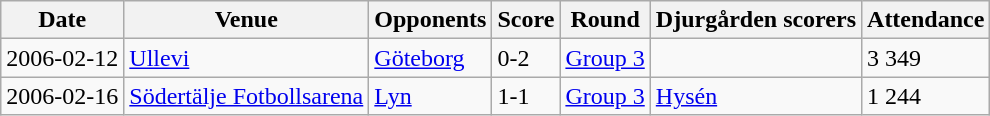<table class="wikitable">
<tr>
<th>Date</th>
<th>Venue</th>
<th>Opponents</th>
<th>Score</th>
<th>Round</th>
<th>Djurgården scorers</th>
<th>Attendance</th>
</tr>
<tr>
<td>2006-02-12</td>
<td><a href='#'>Ullevi</a></td>
<td><a href='#'>Göteborg</a></td>
<td>0-2</td>
<td><a href='#'>Group 3</a></td>
<td></td>
<td>3 349</td>
</tr>
<tr>
<td>2006-02-16</td>
<td><a href='#'>Södertälje Fotbollsarena</a></td>
<td> <a href='#'>Lyn</a></td>
<td>1-1</td>
<td><a href='#'>Group 3</a></td>
<td><a href='#'>Hysén</a></td>
<td>1 244</td>
</tr>
</table>
